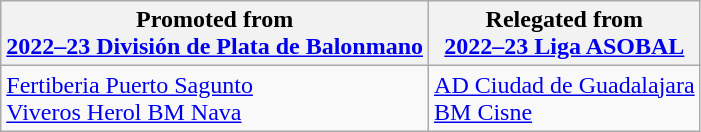<table class="wikitable">
<tr>
<th>Promoted from<br><a href='#'>2022–23 División de Plata de Balonmano</a></th>
<th>Relegated from<br><a href='#'>2022–23 Liga ASOBAL</a></th>
</tr>
<tr>
<td><a href='#'>Fertiberia Puerto Sagunto</a><br><a href='#'>Viveros Herol BM Nava</a></td>
<td><a href='#'>AD Ciudad de Guadalajara</a><br><a href='#'>BM Cisne</a></td>
</tr>
</table>
